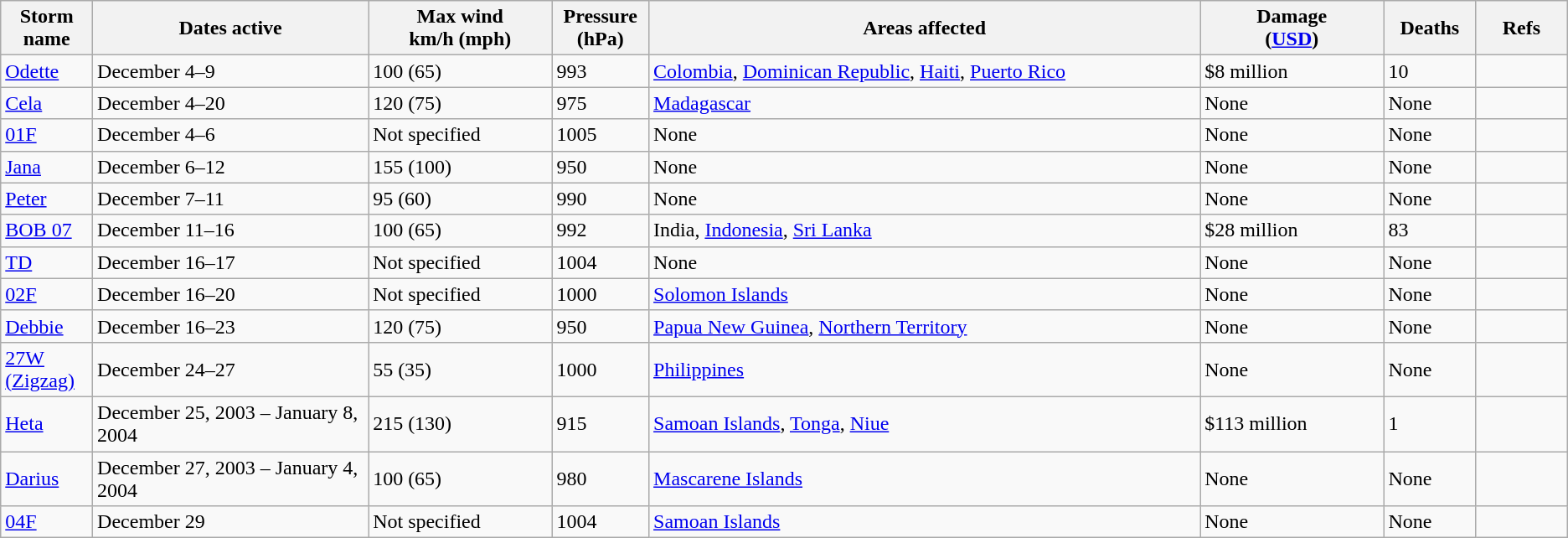<table class="wikitable sortable">
<tr>
<th width="5%">Storm name</th>
<th width="15%">Dates active</th>
<th width="10%">Max wind<br>km/h (mph)</th>
<th width="5%">Pressure<br>(hPa)</th>
<th width="30%">Areas affected</th>
<th width="10%">Damage<br>(<a href='#'>USD</a>)</th>
<th width="5%">Deaths</th>
<th width="5%">Refs</th>
</tr>
<tr>
<td><a href='#'>Odette</a></td>
<td>December 4–9</td>
<td>100 (65)</td>
<td>993</td>
<td><a href='#'>Colombia</a>, <a href='#'>Dominican Republic</a>, <a href='#'>Haiti</a>, <a href='#'>Puerto Rico</a></td>
<td>$8 million</td>
<td>10</td>
<td></td>
</tr>
<tr>
<td><a href='#'>Cela</a></td>
<td>December 4–20</td>
<td>120 (75)</td>
<td>975</td>
<td><a href='#'>Madagascar</a></td>
<td>None</td>
<td>None</td>
<td></td>
</tr>
<tr>
<td><a href='#'>01F</a></td>
<td>December 4–6</td>
<td>Not specified</td>
<td>1005</td>
<td>None</td>
<td>None</td>
<td>None</td>
<td></td>
</tr>
<tr>
<td><a href='#'>Jana</a></td>
<td>December 6–12</td>
<td>155 (100)</td>
<td>950</td>
<td>None</td>
<td>None</td>
<td>None</td>
<td></td>
</tr>
<tr>
<td><a href='#'>Peter</a></td>
<td>December 7–11</td>
<td>95 (60)</td>
<td>990</td>
<td>None</td>
<td>None</td>
<td>None</td>
<td></td>
</tr>
<tr>
<td><a href='#'>BOB 07</a></td>
<td>December 11–16</td>
<td>100 (65)</td>
<td>992</td>
<td>India, <a href='#'>Indonesia</a>, <a href='#'>Sri Lanka</a></td>
<td>$28 million</td>
<td>83</td>
<td></td>
</tr>
<tr>
<td><a href='#'>TD</a></td>
<td>December 16–17</td>
<td>Not specified</td>
<td>1004</td>
<td>None</td>
<td>None</td>
<td>None</td>
<td></td>
</tr>
<tr>
<td><a href='#'>02F</a></td>
<td>December 16–20</td>
<td>Not specified</td>
<td>1000</td>
<td><a href='#'>Solomon Islands</a></td>
<td>None</td>
<td>None</td>
<td></td>
</tr>
<tr>
<td><a href='#'>Debbie</a></td>
<td>December 16–23</td>
<td>120 (75)</td>
<td>950</td>
<td><a href='#'>Papua New Guinea</a>, <a href='#'>Northern Territory</a></td>
<td>None</td>
<td>None</td>
<td></td>
</tr>
<tr>
<td><a href='#'>27W (Zigzag)</a></td>
<td>December 24–27</td>
<td>55 (35)</td>
<td>1000</td>
<td><a href='#'>Philippines</a></td>
<td>None</td>
<td>None</td>
<td></td>
</tr>
<tr>
<td><a href='#'>Heta</a></td>
<td>December 25, 2003 – January 8, 2004</td>
<td>215 (130)</td>
<td>915</td>
<td><a href='#'>Samoan Islands</a>, <a href='#'>Tonga</a>, <a href='#'>Niue</a></td>
<td>$113 million</td>
<td>1</td>
<td></td>
</tr>
<tr>
<td><a href='#'>Darius</a></td>
<td>December 27, 2003 – January 4, 2004</td>
<td>100 (65)</td>
<td>980</td>
<td><a href='#'>Mascarene Islands</a></td>
<td>None</td>
<td>None</td>
<td></td>
</tr>
<tr>
<td><a href='#'>04F</a></td>
<td>December 29</td>
<td>Not specified</td>
<td>1004</td>
<td><a href='#'>Samoan Islands</a></td>
<td>None</td>
<td>None</td>
<td></td>
</tr>
</table>
